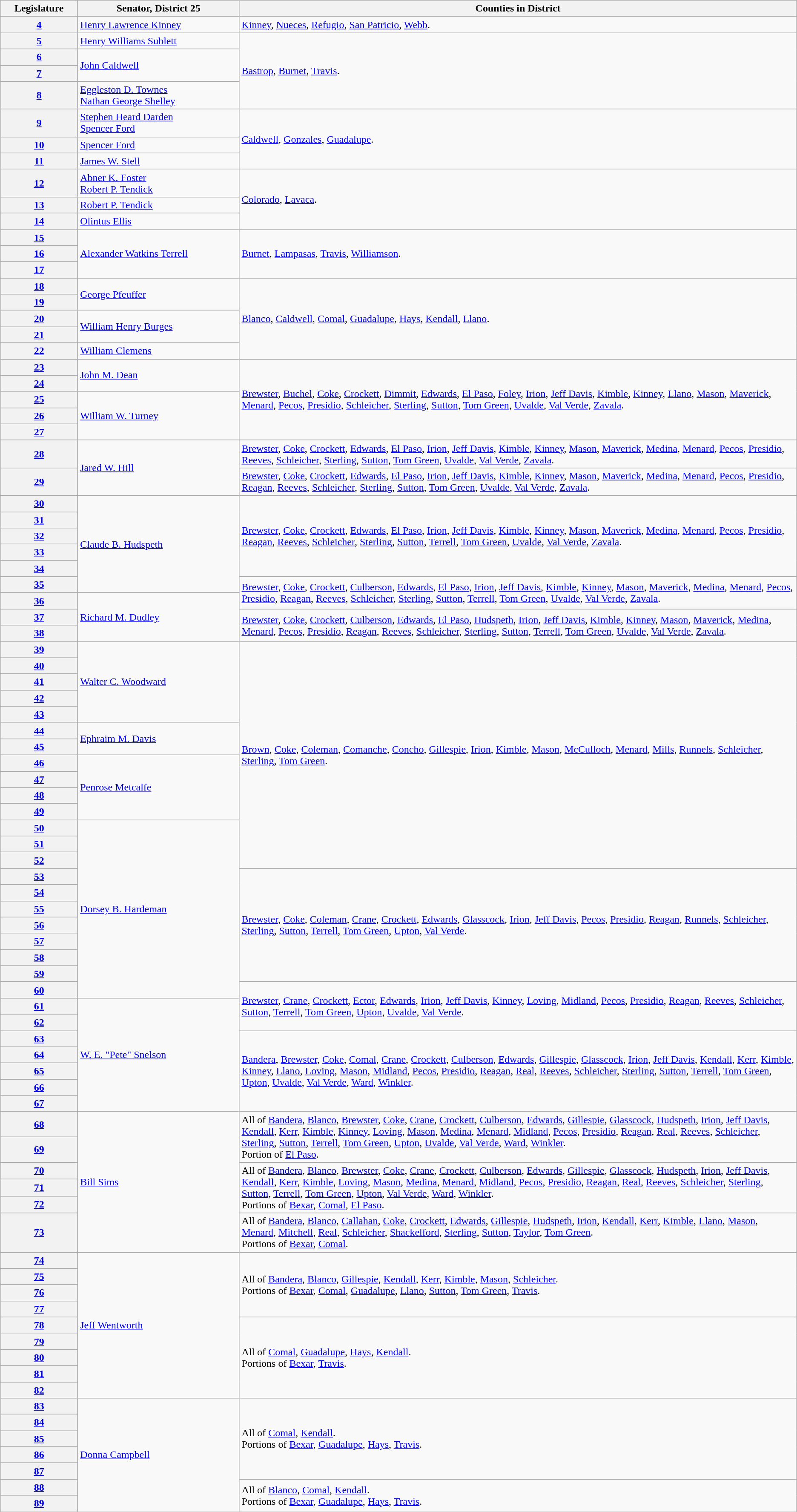<table class="wikitable">
<tr>
<th>Legislature</th>
<th>Senator, District 25</th>
<th width=70%>Counties in District</th>
</tr>
<tr>
<th><a href='#'>4</a></th>
<td><a href='#'>Henry Lawrence Kinney</a></td>
<td><a href='#'>Kinney</a>, <a href='#'>Nueces</a>, <a href='#'>Refugio</a>, <a href='#'>San Patricio</a>, <a href='#'>Webb</a>.</td>
</tr>
<tr>
<th><a href='#'>5</a></th>
<td><a href='#'>Henry Williams Sublett</a></td>
<td rowspan=4><a href='#'>Bastrop</a>, <a href='#'>Burnet</a>, <a href='#'>Travis</a>.</td>
</tr>
<tr>
<th><a href='#'>6</a></th>
<td rowspan=2><a href='#'>John Caldwell</a></td>
</tr>
<tr>
<th><a href='#'>7</a></th>
</tr>
<tr>
<th><a href='#'>8</a></th>
<td><a href='#'>Eggleston D. Townes</a><br><a href='#'>Nathan George Shelley</a></td>
</tr>
<tr>
<th><a href='#'>9</a></th>
<td><a href='#'>Stephen Heard Darden</a><br><a href='#'>Spencer Ford</a></td>
<td rowspan=3><a href='#'>Caldwell</a>, <a href='#'>Gonzales</a>, <a href='#'>Guadalupe</a>.</td>
</tr>
<tr>
<th><a href='#'>10</a></th>
<td><a href='#'>Spencer Ford</a></td>
</tr>
<tr>
<th><a href='#'>11</a></th>
<td><a href='#'>James W. Stell</a></td>
</tr>
<tr>
<th><a href='#'>12</a></th>
<td><a href='#'>Abner K. Foster</a><br><a href='#'>Robert P. Tendick</a></td>
<td rowspan=3><a href='#'>Colorado</a>, <a href='#'>Lavaca</a>.</td>
</tr>
<tr>
<th><a href='#'>13</a></th>
<td><a href='#'>Robert P. Tendick</a></td>
</tr>
<tr>
<th><a href='#'>14</a></th>
<td><a href='#'>Olintus Ellis</a></td>
</tr>
<tr>
<th><a href='#'>15</a></th>
<td rowspan=3><a href='#'>Alexander Watkins Terrell</a></td>
<td rowspan=3><a href='#'>Burnet</a>, <a href='#'>Lampasas</a>, <a href='#'>Travis</a>, <a href='#'>Williamson</a>.</td>
</tr>
<tr>
<th><a href='#'>16</a></th>
</tr>
<tr>
<th><a href='#'>17</a></th>
</tr>
<tr>
<th><a href='#'>18</a></th>
<td rowspan=2><a href='#'>George Pfeuffer</a></td>
<td rowspan=5><a href='#'>Blanco</a>, <a href='#'>Caldwell</a>, <a href='#'>Comal</a>, <a href='#'>Guadalupe</a>, <a href='#'>Hays</a>, <a href='#'>Kendall</a>, <a href='#'>Llano</a>.</td>
</tr>
<tr>
<th><a href='#'>19</a></th>
</tr>
<tr>
<th><a href='#'>20</a></th>
<td rowspan=2><a href='#'>William Henry Burges</a></td>
</tr>
<tr>
<th><a href='#'>21</a></th>
</tr>
<tr>
<th><a href='#'>22</a></th>
<td><a href='#'>William Clemens</a></td>
</tr>
<tr>
<th><a href='#'>23</a></th>
<td rowspan=2><a href='#'>John M. Dean</a></td>
<td rowspan=5><a href='#'>Brewster</a>, <a href='#'>Buchel</a>, <a href='#'>Coke</a>, <a href='#'>Crockett</a>, <a href='#'>Dimmit</a>, <a href='#'>Edwards</a>, <a href='#'>El Paso</a>, <a href='#'>Foley</a>, <a href='#'>Irion</a>, <a href='#'>Jeff Davis</a>, <a href='#'>Kimble</a>, <a href='#'>Kinney</a>, <a href='#'>Llano</a>, <a href='#'>Mason</a>, <a href='#'>Maverick</a>, <a href='#'>Menard</a>, <a href='#'>Pecos</a>, <a href='#'>Presidio</a>, <a href='#'>Schleicher</a>, <a href='#'>Sterling</a>, <a href='#'>Sutton</a>, <a href='#'>Tom Green</a>, <a href='#'>Uvalde</a>, <a href='#'>Val Verde</a>, <a href='#'>Zavala</a>.</td>
</tr>
<tr>
<th><a href='#'>24</a></th>
</tr>
<tr>
<th><a href='#'>25</a></th>
<td rowspan= 3><a href='#'>William W. Turney</a></td>
</tr>
<tr>
<th><a href='#'>26</a></th>
</tr>
<tr>
<th><a href='#'>27</a></th>
</tr>
<tr>
<th><a href='#'>28</a></th>
<td rowspan=2><a href='#'>Jared W. Hill</a></td>
<td><a href='#'>Brewster</a>, <a href='#'>Coke</a>, <a href='#'>Crockett</a>, <a href='#'>Edwards</a>, <a href='#'>El Paso</a>, <a href='#'>Irion</a>, <a href='#'>Jeff Davis</a>, <a href='#'>Kimble</a>, <a href='#'>Kinney</a>, <a href='#'>Mason</a>, <a href='#'>Maverick</a>, <a href='#'>Medina</a>, <a href='#'>Menard</a>, <a href='#'>Pecos</a>, <a href='#'>Presidio</a>, <a href='#'>Reeves</a>, <a href='#'>Schleicher</a>, <a href='#'>Sterling</a>, <a href='#'>Sutton</a>, <a href='#'>Tom Green</a>, <a href='#'>Uvalde</a>, <a href='#'>Val Verde</a>, <a href='#'>Zavala</a>.</td>
</tr>
<tr>
<th><a href='#'>29</a></th>
<td><a href='#'>Brewster</a>, <a href='#'>Coke</a>, <a href='#'>Crockett</a>, <a href='#'>Edwards</a>, <a href='#'>El Paso</a>, <a href='#'>Irion</a>, <a href='#'>Jeff Davis</a>, <a href='#'>Kimble</a>, <a href='#'>Kinney</a>, <a href='#'>Mason</a>, <a href='#'>Maverick</a>, <a href='#'>Medina</a>, <a href='#'>Menard</a>, <a href='#'>Pecos</a>, <a href='#'>Presidio</a>, <a href='#'>Reagan</a>, <a href='#'>Reeves</a>, <a href='#'>Schleicher</a>, <a href='#'>Sterling</a>, <a href='#'>Sutton</a>, <a href='#'>Tom Green</a>, <a href='#'>Uvalde</a>, <a href='#'>Val Verde</a>, <a href='#'>Zavala</a>.</td>
</tr>
<tr>
<th><a href='#'>30</a></th>
<td rowspan=6><a href='#'>Claude B. Hudspeth</a></td>
<td rowspan=5><a href='#'>Brewster</a>, <a href='#'>Coke</a>, <a href='#'>Crockett</a>, <a href='#'>Edwards</a>, <a href='#'>El Paso</a>, <a href='#'>Irion</a>, <a href='#'>Jeff Davis</a>, <a href='#'>Kimble</a>, <a href='#'>Kinney</a>, <a href='#'>Mason</a>, <a href='#'>Maverick</a>, <a href='#'>Medina</a>, <a href='#'>Menard</a>, <a href='#'>Pecos</a>, <a href='#'>Presidio</a>, <a href='#'>Reagan</a>, <a href='#'>Reeves</a>, <a href='#'>Schleicher</a>, <a href='#'>Sterling</a>, <a href='#'>Sutton</a>, <a href='#'>Terrell</a>, <a href='#'>Tom Green</a>, <a href='#'>Uvalde</a>, <a href='#'>Val Verde</a>, <a href='#'>Zavala</a>.</td>
</tr>
<tr>
<th><a href='#'>31</a></th>
</tr>
<tr>
<th><a href='#'>32</a></th>
</tr>
<tr>
<th><a href='#'>33</a></th>
</tr>
<tr>
<th><a href='#'>34</a></th>
</tr>
<tr>
<th><a href='#'>35</a></th>
<td rowspan=2><a href='#'>Brewster</a>, <a href='#'>Coke</a>, <a href='#'>Crockett</a>, <a href='#'>Culberson</a>, <a href='#'>Edwards</a>, <a href='#'>El Paso</a>, <a href='#'>Irion</a>, <a href='#'>Jeff Davis</a>, <a href='#'>Kimble</a>, <a href='#'>Kinney</a>, <a href='#'>Mason</a>, <a href='#'>Maverick</a>, <a href='#'>Medina</a>, <a href='#'>Menard</a>, <a href='#'>Pecos</a>, <a href='#'>Presidio</a>, <a href='#'>Reagan</a>, <a href='#'>Reeves</a>, <a href='#'>Schleicher</a>, <a href='#'>Sterling</a>, <a href='#'>Sutton</a>, <a href='#'>Terrell</a>, <a href='#'>Tom Green</a>, <a href='#'>Uvalde</a>, <a href='#'>Val Verde</a>, <a href='#'>Zavala</a>.</td>
</tr>
<tr>
<th><a href='#'>36</a></th>
<td rowspan=3><a href='#'>Richard M. Dudley</a></td>
</tr>
<tr>
<th><a href='#'>37</a></th>
<td rowspan=2><a href='#'>Brewster</a>, <a href='#'>Coke</a>, <a href='#'>Crockett</a>, <a href='#'>Culberson</a>, <a href='#'>Edwards</a>, <a href='#'>El Paso</a>, <a href='#'>Hudspeth</a>, <a href='#'>Irion</a>, <a href='#'>Jeff Davis</a>, <a href='#'>Kimble</a>, <a href='#'>Kinney</a>, <a href='#'>Mason</a>, <a href='#'>Maverick</a>, <a href='#'>Medina</a>, <a href='#'>Menard</a>, <a href='#'>Pecos</a>, <a href='#'>Presidio</a>, <a href='#'>Reagan</a>, <a href='#'>Reeves</a>, <a href='#'>Schleicher</a>, <a href='#'>Sterling</a>, <a href='#'>Sutton</a>, <a href='#'>Terrell</a>, <a href='#'>Tom Green</a>, <a href='#'>Uvalde</a>, <a href='#'>Val Verde</a>, <a href='#'>Zavala</a>.</td>
</tr>
<tr>
<th><a href='#'>38</a></th>
</tr>
<tr>
<th><a href='#'>39</a></th>
<td rowspan=5><a href='#'>Walter C. Woodward</a></td>
<td rowspan=14><a href='#'>Brown</a>, <a href='#'>Coke</a>, <a href='#'>Coleman</a>, <a href='#'>Comanche</a>, <a href='#'>Concho</a>, <a href='#'>Gillespie</a>, <a href='#'>Irion</a>, <a href='#'>Kimble</a>, <a href='#'>Mason</a>, <a href='#'>McCulloch</a>, <a href='#'>Menard</a>, <a href='#'>Mills</a>, <a href='#'>Runnels</a>, <a href='#'>Schleicher</a>, <a href='#'>Sterling</a>, <a href='#'>Tom Green</a>.</td>
</tr>
<tr>
<th><a href='#'>40</a></th>
</tr>
<tr>
<th><a href='#'>41</a></th>
</tr>
<tr>
<th><a href='#'>42</a></th>
</tr>
<tr>
<th><a href='#'>43</a></th>
</tr>
<tr>
<th><a href='#'>44</a></th>
<td rowspan=2><a href='#'>Ephraim M. Davis</a></td>
</tr>
<tr>
<th><a href='#'>45</a></th>
</tr>
<tr>
<th><a href='#'>46</a></th>
<td rowspan=4><a href='#'>Penrose Metcalfe</a></td>
</tr>
<tr>
<th><a href='#'>47</a></th>
</tr>
<tr>
<th><a href='#'>48</a></th>
</tr>
<tr>
<th><a href='#'>49</a></th>
</tr>
<tr>
<th><a href='#'>50</a></th>
<td rowspan=11><a href='#'>Dorsey B. Hardeman</a></td>
</tr>
<tr>
<th><a href='#'>51</a></th>
</tr>
<tr>
<th><a href='#'>52</a></th>
</tr>
<tr>
<th><a href='#'>53</a></th>
<td rowspan=7><a href='#'>Brewster</a>, <a href='#'>Coke</a>, <a href='#'>Coleman</a>, <a href='#'>Crane</a>, <a href='#'>Crockett</a>, <a href='#'>Edwards</a>, <a href='#'>Glasscock</a>, <a href='#'>Irion</a>, <a href='#'>Jeff Davis</a>, <a href='#'>Pecos</a>, <a href='#'>Presidio</a>, <a href='#'>Reagan</a>, <a href='#'>Runnels</a>, <a href='#'>Schleicher</a>, <a href='#'>Sterling</a>, <a href='#'>Sutton</a>, <a href='#'>Terrell</a>, <a href='#'>Tom Green</a>, <a href='#'>Upton</a>, <a href='#'>Val Verde</a>.</td>
</tr>
<tr>
<th><a href='#'>54</a></th>
</tr>
<tr>
<th><a href='#'>55</a></th>
</tr>
<tr>
<th><a href='#'>56</a></th>
</tr>
<tr>
<th><a href='#'>57</a></th>
</tr>
<tr>
<th><a href='#'>58</a></th>
</tr>
<tr>
<th><a href='#'>59</a></th>
</tr>
<tr>
<th><a href='#'>60</a></th>
<td rowspan=3><a href='#'>Brewster</a>, <a href='#'>Crane</a>, <a href='#'>Crockett</a>, <a href='#'>Ector</a>, <a href='#'>Edwards</a>, <a href='#'>Irion</a>, <a href='#'>Jeff Davis</a>, <a href='#'>Kinney</a>, <a href='#'>Loving</a>, <a href='#'>Midland</a>, <a href='#'>Pecos</a>, <a href='#'>Presidio</a>, <a href='#'>Reagan</a>, <a href='#'>Reeves</a>, <a href='#'>Schleicher</a>, <a href='#'>Sutton</a>, <a href='#'>Terrell</a>, <a href='#'>Tom Green</a>, <a href='#'>Upton</a>, <a href='#'>Uvalde</a>, <a href='#'>Val Verde</a>.</td>
</tr>
<tr>
<th><a href='#'>61</a></th>
<td rowspan=7><a href='#'>W. E. "Pete" Snelson</a></td>
</tr>
<tr>
<th><a href='#'>62</a></th>
</tr>
<tr>
<th><a href='#'>63</a></th>
<td rowspan=5><a href='#'>Bandera</a>, <a href='#'>Brewster</a>, <a href='#'>Coke</a>, <a href='#'>Comal</a>, <a href='#'>Crane</a>, <a href='#'>Crockett</a>, <a href='#'>Culberson</a>, <a href='#'>Edwards</a>, <a href='#'>Gillespie</a>, <a href='#'>Glasscock</a>, <a href='#'>Irion</a>, <a href='#'>Jeff Davis</a>, <a href='#'>Kendall</a>, <a href='#'>Kerr</a>, <a href='#'>Kimble</a>, <a href='#'>Kinney</a>, <a href='#'>Llano</a>, <a href='#'>Loving</a>, <a href='#'>Mason</a>, <a href='#'>Midland</a>, <a href='#'>Pecos</a>, <a href='#'>Presidio</a>, <a href='#'>Reagan</a>, <a href='#'>Real</a>, <a href='#'>Reeves</a>, <a href='#'>Schleicher</a>, <a href='#'>Sterling</a>, <a href='#'>Sutton</a>, <a href='#'>Terrell</a>, <a href='#'>Tom Green</a>, <a href='#'>Upton</a>, <a href='#'>Uvalde</a>, <a href='#'>Val Verde</a>, <a href='#'>Ward</a>, <a href='#'>Winkler</a>.</td>
</tr>
<tr>
<th><a href='#'>64</a></th>
</tr>
<tr>
<th><a href='#'>65</a></th>
</tr>
<tr>
<th><a href='#'>66</a></th>
</tr>
<tr>
<th><a href='#'>67</a></th>
</tr>
<tr>
<th><a href='#'>68</a></th>
<td rowspan=6><a href='#'>Bill Sims</a></td>
<td rowspan=2>All of <a href='#'>Bandera</a>, <a href='#'>Blanco</a>, <a href='#'>Brewster</a>, <a href='#'>Coke</a>, <a href='#'>Crane</a>, <a href='#'>Crockett</a>, <a href='#'>Culberson</a>, <a href='#'>Edwards</a>, <a href='#'>Gillespie</a>, <a href='#'>Glasscock</a>, <a href='#'>Hudspeth</a>, <a href='#'>Irion</a>, <a href='#'>Jeff Davis</a>, <a href='#'>Kendall</a>, <a href='#'>Kerr</a>, <a href='#'>Kimble</a>, <a href='#'>Kinney</a>, <a href='#'>Loving</a>, <a href='#'>Mason</a>, <a href='#'>Medina</a>, <a href='#'>Menard</a>, <a href='#'>Midland</a>, <a href='#'>Pecos</a>, <a href='#'>Presidio</a>, <a href='#'>Reagan</a>, <a href='#'>Real</a>, <a href='#'>Reeves</a>, <a href='#'>Schleicher</a>, <a href='#'>Sterling</a>, <a href='#'>Sutton</a>, <a href='#'>Terrell</a>, <a href='#'>Tom Green</a>, <a href='#'>Upton</a>, <a href='#'>Uvalde</a>, <a href='#'>Val Verde</a>, <a href='#'>Ward</a>, <a href='#'>Winkler</a>.<br>Portion of <a href='#'>El Paso</a>.</td>
</tr>
<tr>
<th><a href='#'>69</a></th>
</tr>
<tr>
<th><a href='#'>70</a></th>
<td rowspan=3>All of <a href='#'>Bandera</a>, <a href='#'>Blanco</a>, <a href='#'>Brewster</a>, <a href='#'>Coke</a>, <a href='#'>Crane</a>, <a href='#'>Crockett</a>, <a href='#'>Culberson</a>, <a href='#'>Edwards</a>, <a href='#'>Gillespie</a>, <a href='#'>Glasscock</a>, <a href='#'>Hudspeth</a>, <a href='#'>Irion</a>, <a href='#'>Jeff Davis</a>, <a href='#'>Kendall</a>, <a href='#'>Kerr</a>, <a href='#'>Kimble</a>, <a href='#'>Loving</a>, <a href='#'>Mason</a>, <a href='#'>Medina</a>, <a href='#'>Menard</a>, <a href='#'>Midland</a>, <a href='#'>Pecos</a>, <a href='#'>Presidio</a>, <a href='#'>Reagan</a>, <a href='#'>Real</a>, <a href='#'>Reeves</a>, <a href='#'>Schleicher</a>, <a href='#'>Sterling</a>, <a href='#'>Sutton</a>, <a href='#'>Terrell</a>, <a href='#'>Tom Green</a>, <a href='#'>Upton</a>, <a href='#'>Val Verde</a>, <a href='#'>Ward</a>, <a href='#'>Winkler</a>.<br>Portions of <a href='#'>Bexar</a>, <a href='#'>Comal</a>, <a href='#'>El Paso</a>.</td>
</tr>
<tr>
<th><a href='#'>71</a></th>
</tr>
<tr>
<th><a href='#'>72</a></th>
</tr>
<tr>
<th><a href='#'>73</a></th>
<td>All of <a href='#'>Bandera</a>, <a href='#'>Blanco</a>, <a href='#'>Callahan</a>, <a href='#'>Coke</a>, <a href='#'>Crockett</a>, <a href='#'>Edwards</a>, <a href='#'>Gillespie</a>, <a href='#'>Hudspeth</a>, <a href='#'>Irion</a>, <a href='#'>Kendall</a>, <a href='#'>Kerr</a>, <a href='#'>Kimble</a>, <a href='#'>Llano</a>, <a href='#'>Mason</a>, <a href='#'>Menard</a>, <a href='#'>Mitchell</a>, <a href='#'>Real</a>, <a href='#'>Schleicher</a>, <a href='#'>Shackelford</a>, <a href='#'>Sterling</a>, <a href='#'>Sutton</a>, <a href='#'>Taylor</a>, <a href='#'>Tom Green</a>.<br>Portions of <a href='#'>Bexar</a>, <a href='#'>Comal</a>.</td>
</tr>
<tr>
<th><a href='#'>74</a></th>
<td rowspan=9><a href='#'>Jeff Wentworth</a></td>
<td rowspan=4>All of <a href='#'>Bandera</a>, <a href='#'>Blanco</a>, <a href='#'>Gillespie</a>, <a href='#'>Kendall</a>, <a href='#'>Kerr</a>, <a href='#'>Kimble</a>, <a href='#'>Mason</a>, <a href='#'>Schleicher</a>.<br>Portions of <a href='#'>Bexar</a>, <a href='#'>Comal</a>, <a href='#'>Guadalupe</a>, <a href='#'>Llano</a>, <a href='#'>Sutton</a>, <a href='#'>Tom Green</a>, <a href='#'>Travis</a>.</td>
</tr>
<tr>
<th><a href='#'>75</a></th>
</tr>
<tr>
<th><a href='#'>76</a></th>
</tr>
<tr>
<th><a href='#'>77</a></th>
</tr>
<tr>
<th><a href='#'>78</a></th>
<td rowspan=5>All of <a href='#'>Comal</a>, <a href='#'>Guadalupe</a>, <a href='#'>Hays</a>, <a href='#'>Kendall</a>.<br>Portions of <a href='#'>Bexar</a>, <a href='#'>Travis</a>.</td>
</tr>
<tr>
<th><a href='#'>79</a></th>
</tr>
<tr>
<th><a href='#'>80</a></th>
</tr>
<tr>
<th><a href='#'>81</a></th>
</tr>
<tr>
<th><a href='#'>82</a></th>
</tr>
<tr>
<th><a href='#'>83</a></th>
<td rowspan=7><a href='#'>Donna Campbell</a></td>
<td rowspan=5>All of <a href='#'>Comal</a>, <a href='#'>Kendall</a>.<br>Portions of <a href='#'>Bexar</a>, <a href='#'>Guadalupe</a>, <a href='#'>Hays</a>, <a href='#'>Travis</a>.</td>
</tr>
<tr>
<th><a href='#'>84</a></th>
</tr>
<tr>
<th><a href='#'>85</a></th>
</tr>
<tr>
<th><a href='#'>86</a></th>
</tr>
<tr>
<th><a href='#'>87</a></th>
</tr>
<tr>
<th><a href='#'>88</a></th>
<td rowspan=2>All of <a href='#'>Blanco</a>, <a href='#'>Comal</a>, <a href='#'>Kendall</a>.<br>Portions of <a href='#'>Bexar</a>, <a href='#'>Guadalupe</a>, <a href='#'>Hays</a>, <a href='#'>Travis</a>.</td>
</tr>
<tr>
<th><a href='#'>89</a></th>
</tr>
</table>
